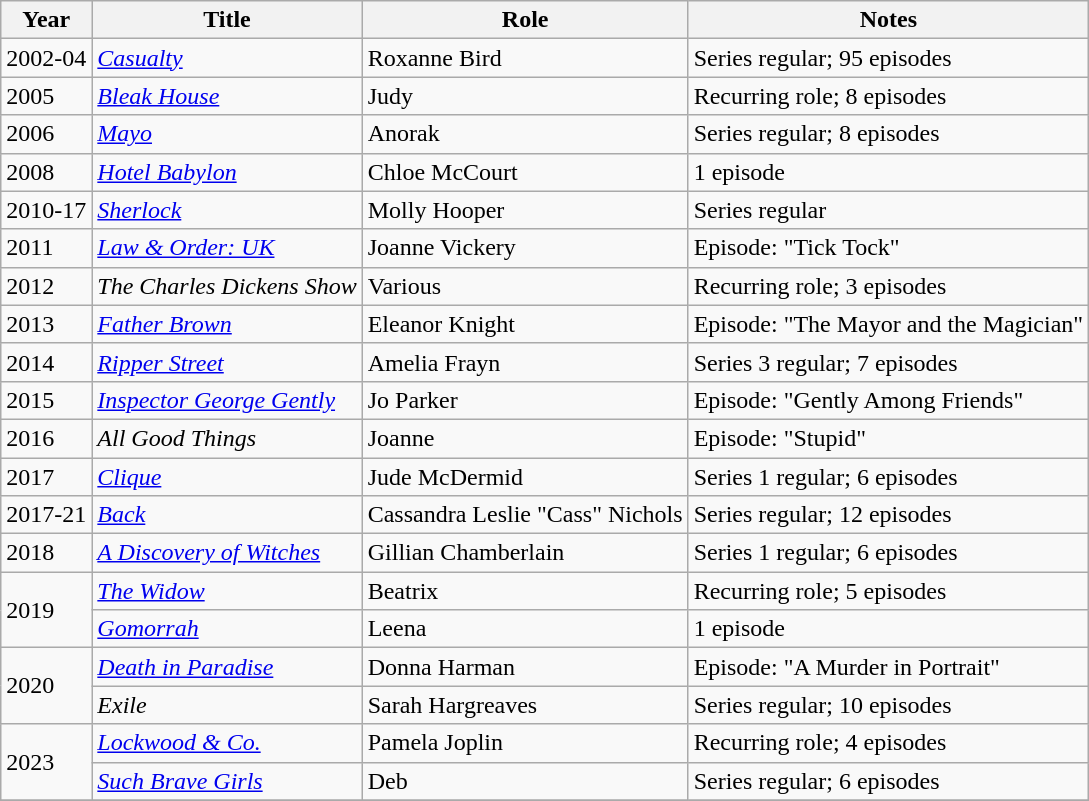<table class="wikitable sortable">
<tr>
<th>Year</th>
<th>Title</th>
<th>Role</th>
<th class="unsortable">Notes</th>
</tr>
<tr>
<td>2002-04</td>
<td><em><a href='#'>Casualty</a></em></td>
<td>Roxanne Bird</td>
<td>Series regular; 95 episodes</td>
</tr>
<tr>
<td>2005</td>
<td><em><a href='#'>Bleak House</a></em></td>
<td>Judy</td>
<td>Recurring role; 8 episodes</td>
</tr>
<tr>
<td>2006</td>
<td><em><a href='#'>Mayo</a></em></td>
<td>Anorak</td>
<td>Series regular; 8 episodes</td>
</tr>
<tr>
<td>2008</td>
<td><em><a href='#'>Hotel Babylon</a></em></td>
<td>Chloe McCourt</td>
<td>1 episode</td>
</tr>
<tr>
<td>2010-17</td>
<td><em><a href='#'>Sherlock</a></em></td>
<td>Molly Hooper</td>
<td>Series regular</td>
</tr>
<tr>
<td>2011</td>
<td><em><a href='#'>Law & Order: UK</a></em></td>
<td>Joanne Vickery</td>
<td>Episode: "Tick Tock"</td>
</tr>
<tr>
<td>2012</td>
<td><em>The Charles Dickens Show</em></td>
<td>Various</td>
<td>Recurring role; 3 episodes</td>
</tr>
<tr>
<td>2013</td>
<td><em><a href='#'>Father Brown</a></em></td>
<td>Eleanor Knight</td>
<td>Episode: "The Mayor and the Magician"</td>
</tr>
<tr>
<td>2014</td>
<td><em><a href='#'>Ripper Street</a></em></td>
<td>Amelia Frayn</td>
<td>Series 3 regular; 7 episodes</td>
</tr>
<tr>
<td>2015</td>
<td><em><a href='#'>Inspector George Gently</a></em></td>
<td>Jo Parker</td>
<td>Episode: "Gently Among Friends"</td>
</tr>
<tr>
<td>2016</td>
<td><em>All Good Things</em></td>
<td>Joanne</td>
<td>Episode: "Stupid"</td>
</tr>
<tr>
<td>2017</td>
<td><em><a href='#'>Clique</a></em></td>
<td>Jude McDermid</td>
<td>Series 1 regular; 6 episodes</td>
</tr>
<tr>
<td>2017-21</td>
<td><em><a href='#'>Back</a></em></td>
<td>Cassandra Leslie "Cass" Nichols</td>
<td>Series regular; 12 episodes</td>
</tr>
<tr>
<td>2018</td>
<td><em><a href='#'>A Discovery of Witches</a></em></td>
<td>Gillian Chamberlain</td>
<td>Series 1 regular; 6 episodes</td>
</tr>
<tr>
<td rowspan="2">2019</td>
<td><em><a href='#'>The Widow</a></em></td>
<td>Beatrix</td>
<td>Recurring role; 5 episodes</td>
</tr>
<tr>
<td><em><a href='#'>Gomorrah</a></em></td>
<td>Leena</td>
<td>1 episode</td>
</tr>
<tr>
<td rowspan="2">2020</td>
<td><em><a href='#'>Death in Paradise</a></em></td>
<td>Donna Harman</td>
<td>Episode: "A Murder in Portrait"</td>
</tr>
<tr>
<td><em>Exile</em></td>
<td>Sarah Hargreaves</td>
<td>Series regular; 10 episodes</td>
</tr>
<tr>
<td rowspan="2">2023</td>
<td><em><a href='#'>Lockwood & Co.</a></em></td>
<td>Pamela Joplin</td>
<td>Recurring role; 4 episodes</td>
</tr>
<tr>
<td><em><a href='#'>Such Brave Girls</a></em></td>
<td>Deb</td>
<td>Series regular; 6 episodes</td>
</tr>
<tr>
</tr>
</table>
